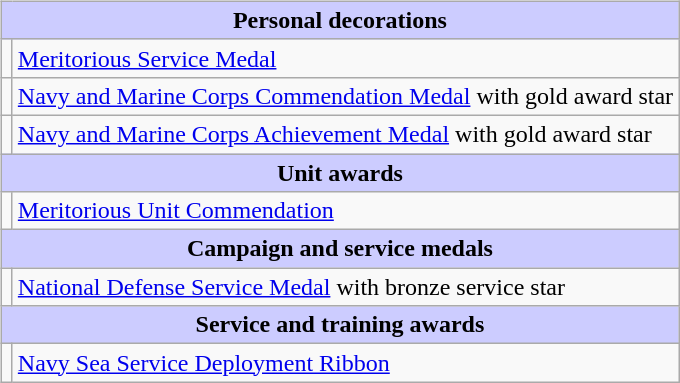<table style="width=100%;">
<tr>
<td valign="top"><br><table class="wikitable">
<tr style="background:#ccf; text-align:center;">
<td colspan=2><strong>Personal decorations</strong></td>
</tr>
<tr>
<td></td>
<td><a href='#'>Meritorious Service Medal</a></td>
</tr>
<tr>
<td></td>
<td><a href='#'>Navy and Marine Corps Commendation Medal</a> with gold award star</td>
</tr>
<tr>
<td></td>
<td><a href='#'>Navy and Marine Corps Achievement Medal</a> with gold award star</td>
</tr>
<tr style="background:#ccf; text-align:center;">
<td colspan=2><strong>Unit awards</strong></td>
</tr>
<tr>
<td></td>
<td><a href='#'>Meritorious Unit Commendation</a></td>
</tr>
<tr style="background:#ccf; text-align:center;">
<td colspan=2><strong>Campaign and service medals</strong></td>
</tr>
<tr>
<td></td>
<td><a href='#'>National Defense Service Medal</a> with bronze service star</td>
</tr>
<tr style="background:#ccf; text-align:center;">
<td colspan=2><strong>Service and training awards</strong></td>
</tr>
<tr>
<td></td>
<td><a href='#'>Navy Sea Service Deployment Ribbon</a></td>
</tr>
</table>
</td>
</tr>
</table>
